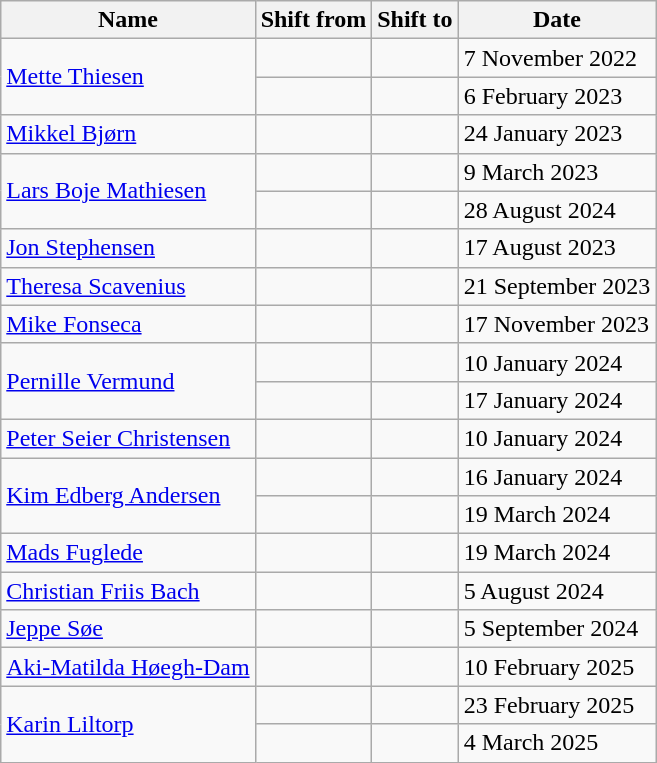<table class="wikitable">
<tr>
<th>Name</th>
<th>Shift from</th>
<th>Shift to</th>
<th>Date</th>
</tr>
<tr>
<td rowspan="2"><a href='#'>Mette Thiesen</a></td>
<td></td>
<td></td>
<td>7 November 2022</td>
</tr>
<tr>
<td></td>
<td></td>
<td>6 February 2023</td>
</tr>
<tr>
<td><a href='#'>Mikkel Bjørn</a></td>
<td></td>
<td></td>
<td>24 January 2023</td>
</tr>
<tr>
<td rowspan="2"><a href='#'>Lars Boje Mathiesen</a></td>
<td></td>
<td></td>
<td>9 March 2023</td>
</tr>
<tr>
<td></td>
<td></td>
<td>28 August 2024</td>
</tr>
<tr>
<td><a href='#'>Jon Stephensen</a></td>
<td></td>
<td></td>
<td>17 August 2023</td>
</tr>
<tr>
<td><a href='#'>Theresa Scavenius</a></td>
<td></td>
<td></td>
<td>21 September 2023</td>
</tr>
<tr>
<td><a href='#'>Mike Fonseca</a></td>
<td></td>
<td></td>
<td>17 November 2023</td>
</tr>
<tr>
<td rowspan="2"><a href='#'>Pernille Vermund</a></td>
<td></td>
<td></td>
<td>10 January 2024</td>
</tr>
<tr>
<td></td>
<td></td>
<td>17 January 2024</td>
</tr>
<tr>
<td><a href='#'>Peter Seier Christensen</a></td>
<td></td>
<td></td>
<td>10 January 2024</td>
</tr>
<tr>
<td rowspan="2"><a href='#'>Kim Edberg Andersen</a></td>
<td></td>
<td></td>
<td>16 January 2024</td>
</tr>
<tr>
<td></td>
<td></td>
<td>19 March 2024</td>
</tr>
<tr>
<td><a href='#'>Mads Fuglede</a></td>
<td></td>
<td></td>
<td>19 March 2024</td>
</tr>
<tr>
<td><a href='#'>Christian Friis Bach</a></td>
<td></td>
<td></td>
<td>5 August 2024</td>
</tr>
<tr>
<td><a href='#'>Jeppe Søe</a></td>
<td></td>
<td></td>
<td>5 September 2024</td>
</tr>
<tr>
<td><a href='#'>Aki-Matilda Høegh-Dam</a></td>
<td></td>
<td></td>
<td>10 February 2025</td>
</tr>
<tr>
<td rowspan="2"><a href='#'>Karin Liltorp</a></td>
<td></td>
<td></td>
<td>23 February 2025</td>
</tr>
<tr>
<td></td>
<td></td>
<td>4 March 2025</td>
</tr>
</table>
